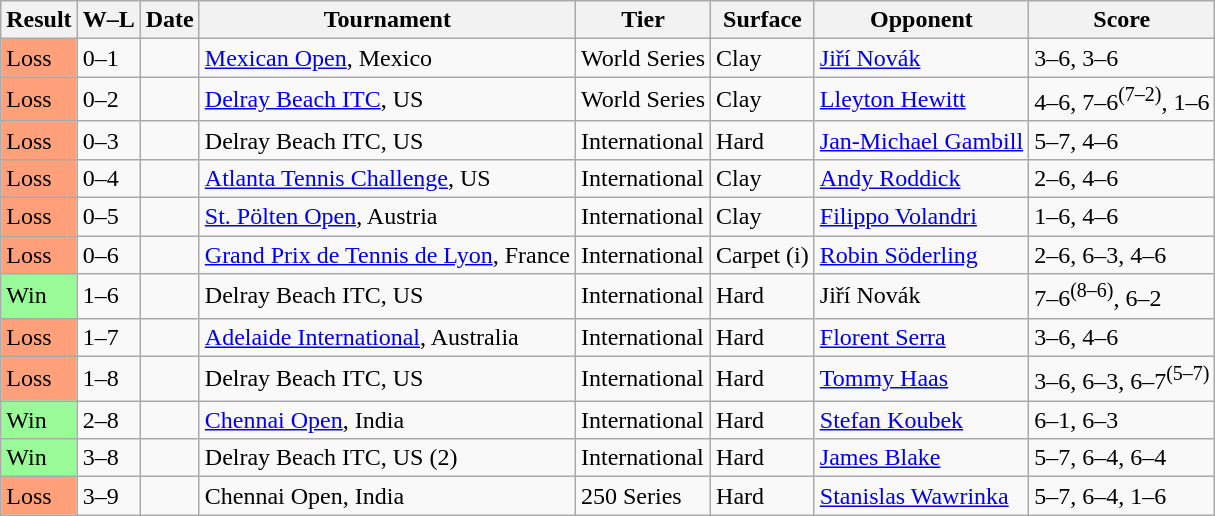<table class="sortable wikitable">
<tr>
<th>Result</th>
<th class="unsortable">W–L</th>
<th>Date</th>
<th>Tournament</th>
<th>Tier</th>
<th>Surface</th>
<th>Opponent</th>
<th class="unsortable">Score</th>
</tr>
<tr>
<td style="background:#ffa07a;">Loss</td>
<td>0–1</td>
<td><a href='#'></a></td>
<td><a href='#'>Mexican Open</a>, Mexico</td>
<td>World Series</td>
<td>Clay</td>
<td> <a href='#'>Jiří Novák</a></td>
<td>3–6, 3–6</td>
</tr>
<tr>
<td style="background:#ffa07a;">Loss</td>
<td>0–2</td>
<td><a href='#'></a></td>
<td><a href='#'>Delray Beach ITC</a>, US</td>
<td>World Series</td>
<td>Clay</td>
<td> <a href='#'>Lleyton Hewitt</a></td>
<td>4–6, 7–6<sup>(7–2)</sup>, 1–6</td>
</tr>
<tr>
<td style="background:#ffa07a;">Loss</td>
<td>0–3</td>
<td><a href='#'></a></td>
<td>Delray Beach ITC, US</td>
<td>International</td>
<td>Hard</td>
<td> <a href='#'>Jan-Michael Gambill</a></td>
<td>5–7, 4–6</td>
</tr>
<tr>
<td style="background:#ffa07a;">Loss</td>
<td>0–4</td>
<td><a href='#'></a></td>
<td><a href='#'>Atlanta Tennis Challenge</a>, US</td>
<td>International</td>
<td>Clay</td>
<td> <a href='#'>Andy Roddick</a></td>
<td>2–6, 4–6</td>
</tr>
<tr>
<td style="background:#ffa07a;">Loss</td>
<td>0–5</td>
<td></td>
<td><a href='#'>St. Pölten Open</a>, Austria</td>
<td>International</td>
<td>Clay</td>
<td> <a href='#'>Filippo Volandri</a></td>
<td>1–6, 4–6</td>
</tr>
<tr>
<td style="background:#ffa07a;">Loss</td>
<td>0–6</td>
<td><a href='#'></a></td>
<td><a href='#'>Grand Prix de Tennis de Lyon</a>, France</td>
<td>International</td>
<td>Carpet (i)</td>
<td> <a href='#'>Robin Söderling</a></td>
<td>2–6, 6–3, 4–6</td>
</tr>
<tr>
<td style="background:#98fb98;">Win</td>
<td>1–6</td>
<td><a href='#'></a></td>
<td>Delray Beach ITC, US</td>
<td>International</td>
<td>Hard</td>
<td> Jiří Novák</td>
<td>7–6<sup>(8–6)</sup>, 6–2</td>
</tr>
<tr>
<td style="background:#ffa07a;">Loss</td>
<td>1–7</td>
<td><a href='#'></a></td>
<td><a href='#'>Adelaide International</a>, Australia</td>
<td>International</td>
<td>Hard</td>
<td> <a href='#'>Florent Serra</a></td>
<td>3–6, 4–6</td>
</tr>
<tr>
<td style="background:#ffa07a;">Loss</td>
<td>1–8</td>
<td><a href='#'></a></td>
<td>Delray Beach ITC, US</td>
<td>International</td>
<td>Hard</td>
<td> <a href='#'>Tommy Haas</a></td>
<td>3–6, 6–3, 6–7<sup>(5–7)</sup></td>
</tr>
<tr>
<td style="background:#98fb98;">Win</td>
<td>2–8</td>
<td><a href='#'></a></td>
<td><a href='#'>Chennai Open</a>, India</td>
<td>International</td>
<td>Hard</td>
<td> <a href='#'>Stefan Koubek</a></td>
<td>6–1, 6–3</td>
</tr>
<tr>
<td style="background:#98fb98;">Win</td>
<td>3–8</td>
<td><a href='#'></a></td>
<td>Delray Beach ITC, US (2)</td>
<td>International</td>
<td>Hard</td>
<td> <a href='#'>James Blake</a></td>
<td>5–7, 6–4, 6–4</td>
</tr>
<tr>
<td style="background:#ffa07a;">Loss</td>
<td>3–9</td>
<td><a href='#'></a></td>
<td>Chennai Open, India</td>
<td>250 Series</td>
<td>Hard</td>
<td> <a href='#'>Stanislas Wawrinka</a></td>
<td>5–7, 6–4, 1–6</td>
</tr>
</table>
